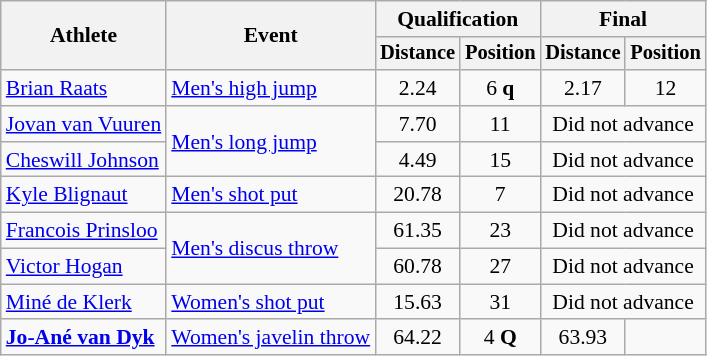<table class=wikitable style="font-size:90%">
<tr>
<th rowspan="2">Athlete</th>
<th rowspan="2">Event</th>
<th colspan="2">Qualification</th>
<th colspan="2">Final</th>
</tr>
<tr style="font-size:95%">
<th>Distance</th>
<th>Position</th>
<th>Distance</th>
<th>Position</th>
</tr>
<tr align=center>
<td align=left><a href='#'>Brian Raats</a></td>
<td align=left><a href='#'>Men's high jump</a></td>
<td>2.24</td>
<td>6 <strong>q</strong></td>
<td>2.17</td>
<td>12</td>
</tr>
<tr align=center>
<td align=left><a href='#'>Jovan van Vuuren</a></td>
<td rowspan=2 align=left><a href='#'>Men's long jump</a></td>
<td>7.70</td>
<td>11</td>
<td colspan="2">Did not advance</td>
</tr>
<tr align=center>
<td align=left><a href='#'>Cheswill Johnson</a></td>
<td>4.49</td>
<td>15</td>
<td colspan="2">Did not advance</td>
</tr>
<tr align=center>
<td align=left><a href='#'>Kyle Blignaut</a></td>
<td align=left><a href='#'>Men's shot put</a></td>
<td>20.78</td>
<td>7</td>
<td colspan="2">Did not advance</td>
</tr>
<tr align=center>
<td align=left><a href='#'>Francois Prinsloo</a></td>
<td rowspan=2 align=left><a href='#'>Men's discus throw</a></td>
<td>61.35</td>
<td>23</td>
<td colspan="2">Did not advance</td>
</tr>
<tr align=center>
<td align=left><a href='#'>Victor Hogan</a></td>
<td>60.78</td>
<td>27</td>
<td colspan="2">Did not advance</td>
</tr>
<tr align=center>
<td align=left><a href='#'>Miné de Klerk</a></td>
<td align=left><a href='#'>Women's shot put</a></td>
<td>15.63</td>
<td>31</td>
<td colspan="2">Did not advance</td>
</tr>
<tr align=center>
<td align=left><strong><a href='#'>Jo-Ané van Dyk</a></strong></td>
<td align=left><a href='#'>Women's javelin throw</a></td>
<td>64.22</td>
<td>4 <strong>Q</strong></td>
<td>63.93</td>
<td></td>
</tr>
</table>
